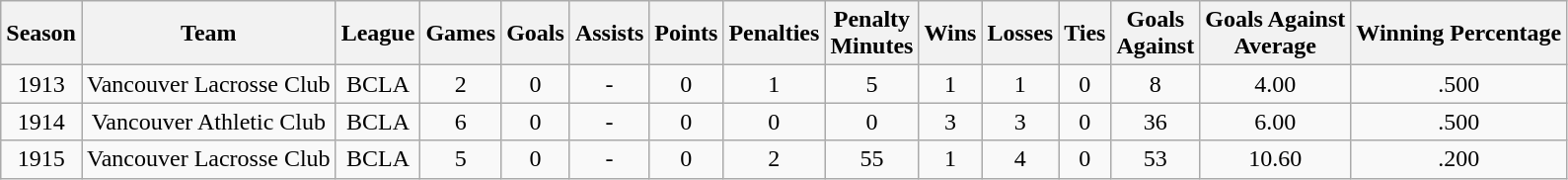<table class="wikitable">
<tr>
<th>Season</th>
<th>Team</th>
<th>League</th>
<th>Games</th>
<th>Goals</th>
<th>Assists</th>
<th>Points</th>
<th>Penalties</th>
<th>Penalty<br>Minutes</th>
<th>Wins</th>
<th>Losses</th>
<th>Ties</th>
<th>Goals<br>Against</th>
<th>Goals Against<br>Average</th>
<th>Winning Percentage</th>
</tr>
<tr align="center">
<td>1913</td>
<td>Vancouver Lacrosse Club</td>
<td>BCLA</td>
<td>2</td>
<td>0</td>
<td>-</td>
<td>0</td>
<td>1</td>
<td>5</td>
<td>1</td>
<td>1</td>
<td>0</td>
<td>8</td>
<td>4.00</td>
<td>.500</td>
</tr>
<tr align="center">
<td>1914</td>
<td>Vancouver Athletic Club</td>
<td>BCLA</td>
<td>6</td>
<td>0</td>
<td>-</td>
<td>0</td>
<td>0</td>
<td>0</td>
<td>3</td>
<td>3</td>
<td>0</td>
<td>36</td>
<td>6.00</td>
<td>.500</td>
</tr>
<tr align="center">
<td>1915</td>
<td>Vancouver Lacrosse Club</td>
<td>BCLA</td>
<td>5</td>
<td>0</td>
<td>-</td>
<td>0</td>
<td>2</td>
<td>55</td>
<td>1</td>
<td>4</td>
<td>0</td>
<td>53</td>
<td>10.60</td>
<td>.200</td>
</tr>
</table>
